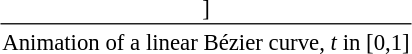<table style="margin:1em auto; text-align:center; float:none; clear:both; font-size:95%; vertical-align:top;">
<tr>
<td style="border-bottom:1px solid #222;">]</td>
</tr>
<tr>
<td>Animation of a linear Bézier curve, <em>t</em> in [0,1]</td>
</tr>
</table>
